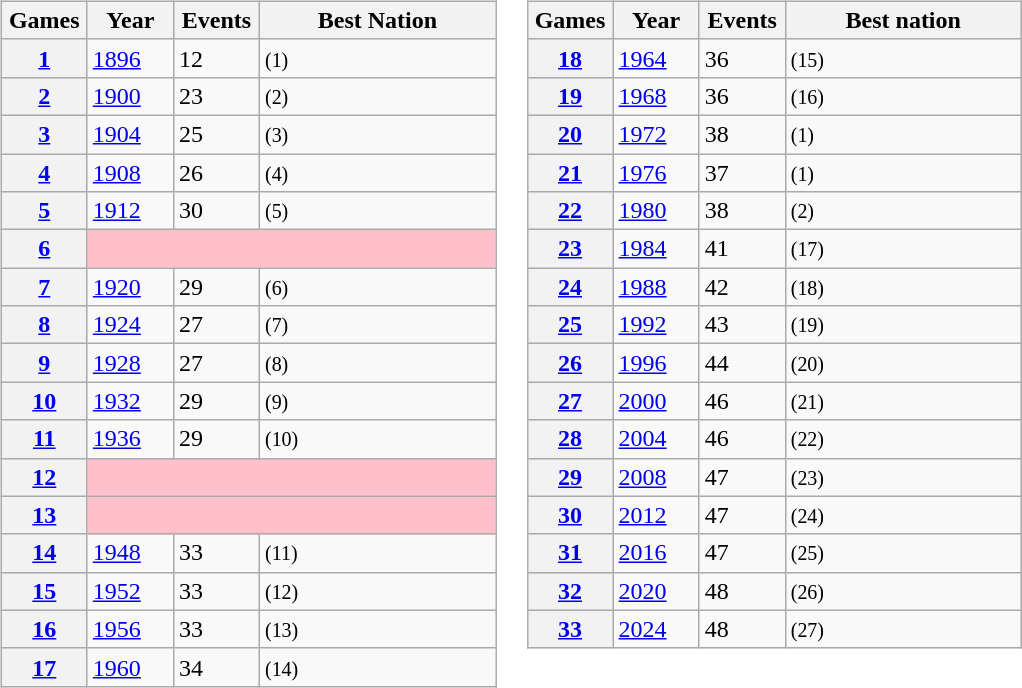<table>
<tr>
<td><br><table class=wikitable>
<tr>
<th scope="col" width=50>Games</th>
<th scope="col" width=50>Year</th>
<th scope="col" width=50>Events</th>
<th scope="col" width=150>Best Nation</th>
</tr>
<tr>
<th scope="row"><a href='#'>1</a></th>
<td><a href='#'>1896</a></td>
<td>12</td>
<td> <small>(1)</small></td>
</tr>
<tr>
<th scope="row"><a href='#'>2</a></th>
<td><a href='#'>1900</a></td>
<td>23</td>
<td> <small>(2)</small></td>
</tr>
<tr>
<th scope="row"><a href='#'>3</a></th>
<td><a href='#'>1904</a></td>
<td>25</td>
<td> <small>(3)</small></td>
</tr>
<tr>
<th scope="row"><a href='#'>4</a></th>
<td><a href='#'>1908</a></td>
<td>26</td>
<td> <small>(4)</small></td>
</tr>
<tr>
<th scope="row"><a href='#'>5</a></th>
<td><a href='#'>1912</a></td>
<td>30</td>
<td> <small>(5)</small></td>
</tr>
<tr>
<th scope="row"><a href='#'>6</a></th>
<td colspan=4 style="background:pink"></td>
</tr>
<tr>
<th scope="row"><a href='#'>7</a></th>
<td><a href='#'>1920</a></td>
<td>29</td>
<td> <small>(6)</small></td>
</tr>
<tr>
<th scope="row"><a href='#'>8</a></th>
<td><a href='#'>1924</a></td>
<td>27</td>
<td> <small>(7)</small></td>
</tr>
<tr>
<th scope="row"><a href='#'>9</a></th>
<td><a href='#'>1928</a></td>
<td>27</td>
<td> <small>(8)</small></td>
</tr>
<tr>
<th scope="row"><a href='#'>10</a></th>
<td><a href='#'>1932</a></td>
<td>29</td>
<td> <small>(9)</small></td>
</tr>
<tr>
<th scope="row"><a href='#'>11</a></th>
<td><a href='#'>1936</a></td>
<td>29</td>
<td> <small>(10)</small></td>
</tr>
<tr>
<th scope="row"><a href='#'>12</a></th>
<td colspan=4 style="background:pink"></td>
</tr>
<tr>
<th scope="row"><a href='#'>13</a></th>
<td colspan=4 style="background:pink"></td>
</tr>
<tr>
<th scope="row"><a href='#'>14</a></th>
<td><a href='#'>1948</a></td>
<td>33</td>
<td> <small>(11)</small></td>
</tr>
<tr>
<th scope="row"><a href='#'>15</a></th>
<td><a href='#'>1952</a></td>
<td>33</td>
<td> <small>(12)</small></td>
</tr>
<tr>
<th scope="row"><a href='#'>16</a></th>
<td><a href='#'>1956</a></td>
<td>33</td>
<td> <small>(13)</small></td>
</tr>
<tr>
<th scope="row"><a href='#'>17</a></th>
<td><a href='#'>1960</a></td>
<td>34</td>
<td> <small>(14)</small></td>
</tr>
</table>
</td>
<td valign=top><br><table class=wikitable>
<tr>
<th width=50>Games</th>
<th width=50>Year</th>
<th width=50>Events</th>
<th width=150>Best nation</th>
</tr>
<tr>
<th scope="row"><a href='#'>18</a></th>
<td><a href='#'>1964</a></td>
<td>36</td>
<td> <small>(15)</small></td>
</tr>
<tr>
<th scope="row"><a href='#'>19</a></th>
<td><a href='#'>1968</a></td>
<td>36</td>
<td> <small>(16)</small></td>
</tr>
<tr>
<th scope="row"><a href='#'>20</a></th>
<td><a href='#'>1972</a></td>
<td>38</td>
<td> <small>(1)</small></td>
</tr>
<tr>
<th scope="row"><a href='#'>21</a></th>
<td><a href='#'>1976</a></td>
<td>37</td>
<td> <small>(1)</small></td>
</tr>
<tr>
<th scope="row"><a href='#'>22</a></th>
<td><a href='#'>1980</a></td>
<td>38</td>
<td> <small>(2)</small></td>
</tr>
<tr>
<th scope="row"><a href='#'>23</a></th>
<td><a href='#'>1984</a></td>
<td>41</td>
<td> <small>(17)</small></td>
</tr>
<tr>
<th scope="row"><a href='#'>24</a></th>
<td><a href='#'>1988</a></td>
<td>42</td>
<td> <small>(18)</small></td>
</tr>
<tr>
<th scope="row"><a href='#'>25</a></th>
<td><a href='#'>1992</a></td>
<td>43</td>
<td> <small>(19)</small></td>
</tr>
<tr>
<th scope="row"><a href='#'>26</a></th>
<td><a href='#'>1996</a></td>
<td>44</td>
<td> <small>(20)</small></td>
</tr>
<tr>
<th scope="row"><a href='#'>27</a></th>
<td><a href='#'>2000</a></td>
<td>46</td>
<td> <small>(21)</small></td>
</tr>
<tr>
<th scope="row"><a href='#'>28</a></th>
<td><a href='#'>2004</a></td>
<td>46</td>
<td> <small>(22)</small></td>
</tr>
<tr>
<th scope="row"><a href='#'>29</a></th>
<td><a href='#'>2008</a></td>
<td>47</td>
<td> <small>(23)</small></td>
</tr>
<tr>
<th scope="row"><a href='#'>30</a></th>
<td><a href='#'>2012</a></td>
<td>47</td>
<td> <small>(24)</small></td>
</tr>
<tr>
<th scope="row"><a href='#'>31</a></th>
<td><a href='#'>2016</a></td>
<td>47</td>
<td> <small>(25)</small></td>
</tr>
<tr>
<th scope="row"><a href='#'>32</a></th>
<td><a href='#'>2020</a></td>
<td>48</td>
<td> <small>(26)</small></td>
</tr>
<tr>
<th scope="row"><a href='#'>33</a></th>
<td><a href='#'>2024</a></td>
<td>48</td>
<td> <small>(27)</small></td>
</tr>
</table>
</td>
</tr>
</table>
